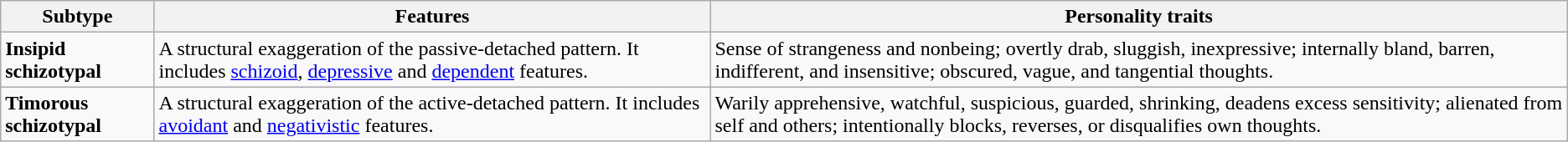<table class="wikitable">
<tr>
<th>Subtype</th>
<th>Features</th>
<th>Personality traits</th>
</tr>
<tr>
<td><strong>Insipid schizotypal</strong></td>
<td>A structural exaggeration of the passive-detached pattern. It includes <a href='#'>schizoid</a>, <a href='#'>depressive</a> and <a href='#'>dependent</a> features.</td>
<td>Sense of strangeness and nonbeing; overtly drab, sluggish, inexpressive; internally bland, barren, indifferent, and insensitive; obscured, vague, and tangential thoughts.</td>
</tr>
<tr>
<td><strong>Timorous schizotypal</strong></td>
<td>A structural exaggeration of the active-detached pattern. It includes <a href='#'>avoidant</a> and <a href='#'>negativistic</a> features.</td>
<td>Warily apprehensive, watchful, suspicious, guarded, shrinking, deadens excess sensitivity; alienated from self and others; intentionally blocks, reverses, or disqualifies own thoughts.</td>
</tr>
</table>
